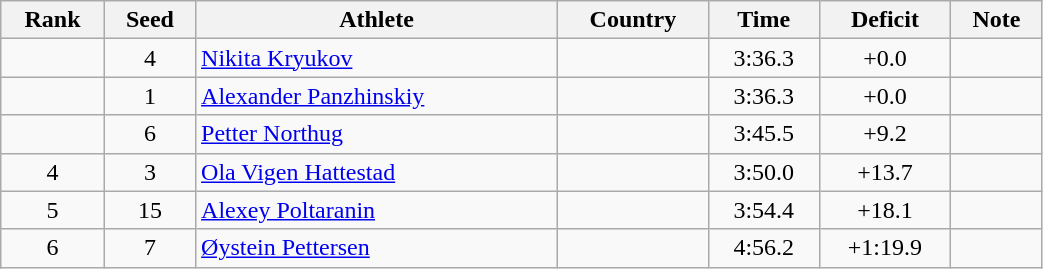<table class="wikitable sortable" style="text-align:center" width=55%>
<tr>
<th>Rank</th>
<th>Seed</th>
<th>Athlete</th>
<th>Country</th>
<th>Time</th>
<th>Deficit</th>
<th>Note</th>
</tr>
<tr>
<td></td>
<td>4</td>
<td align="left"><a href='#'>Nikita Kryukov</a></td>
<td align="left"></td>
<td>3:36.3</td>
<td>+0.0</td>
<td></td>
</tr>
<tr>
<td></td>
<td>1</td>
<td align="left"><a href='#'>Alexander Panzhinskiy</a></td>
<td align="left"></td>
<td>3:36.3</td>
<td>+0.0</td>
<td></td>
</tr>
<tr>
<td></td>
<td>6</td>
<td align="left"><a href='#'>Petter Northug</a></td>
<td align="left"></td>
<td>3:45.5</td>
<td>+9.2</td>
<td></td>
</tr>
<tr>
<td>4</td>
<td>3</td>
<td align="left"><a href='#'>Ola Vigen Hattestad</a></td>
<td align="left"></td>
<td>3:50.0</td>
<td>+13.7</td>
<td></td>
</tr>
<tr>
<td>5</td>
<td>15</td>
<td align="left"><a href='#'>Alexey Poltaranin</a></td>
<td align="left"></td>
<td>3:54.4</td>
<td>+18.1</td>
<td></td>
</tr>
<tr>
<td>6</td>
<td>7</td>
<td align="left"><a href='#'>Øystein Pettersen</a></td>
<td align="left"></td>
<td>4:56.2</td>
<td>+1:19.9</td>
<td></td>
</tr>
</table>
